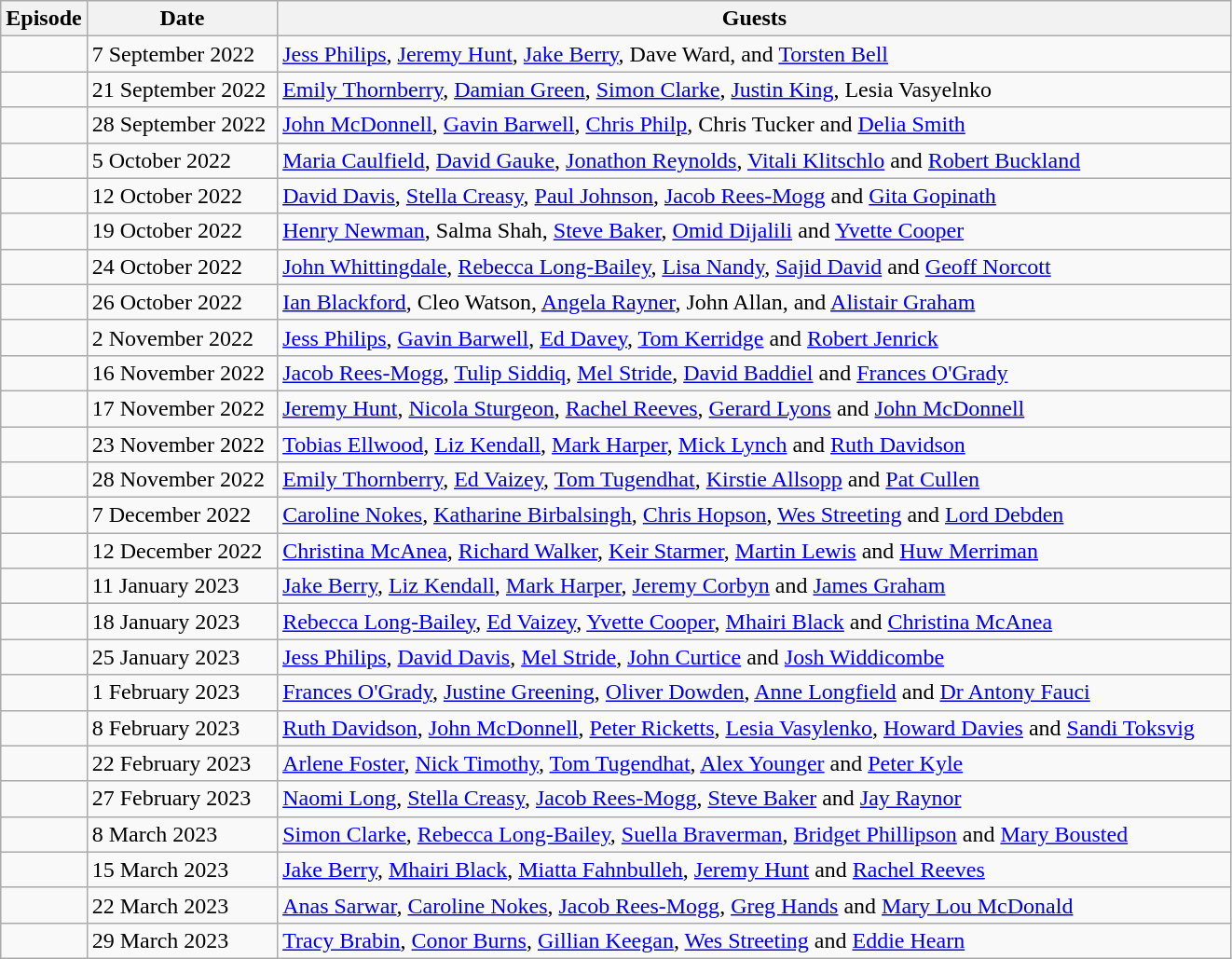<table class="wikitable">
<tr>
<th style="width:7%;">Episode</th>
<th>Date</th>
<th>Guests</th>
</tr>
<tr>
<td></td>
<td>7 September 2022</td>
<td><a href='#'>Jess Philips</a>, <a href='#'>Jeremy Hunt</a>, <a href='#'>Jake Berry</a>, Dave Ward, and <a href='#'>Torsten Bell</a></td>
</tr>
<tr>
<td></td>
<td>21 September 2022</td>
<td><a href='#'>Emily Thornberry</a>, <a href='#'>Damian Green</a>, <a href='#'>Simon Clarke</a>, <a href='#'>Justin King</a>, Lesia Vasyelnko</td>
</tr>
<tr>
<td></td>
<td>28 September 2022</td>
<td><a href='#'>John McDonnell</a>, <a href='#'>Gavin Barwell</a>, <a href='#'>Chris Philp</a>, Chris Tucker and <a href='#'>Delia Smith</a></td>
</tr>
<tr>
<td></td>
<td>5 October 2022</td>
<td><a href='#'>Maria Caulfield</a>, <a href='#'>David Gauke</a>, <a href='#'>Jonathon Reynolds</a>, <a href='#'>Vitali Klitschlo</a> and <a href='#'>Robert Buckland</a></td>
</tr>
<tr>
<td></td>
<td>12 October 2022</td>
<td><a href='#'>David Davis</a>, <a href='#'>Stella Creasy</a>, <a href='#'>Paul Johnson</a>, <a href='#'>Jacob Rees-Mogg</a> and <a href='#'>Gita Gopinath</a></td>
</tr>
<tr>
<td></td>
<td>19 October 2022</td>
<td><a href='#'>Henry Newman</a>, Salma Shah, <a href='#'>Steve Baker</a>, <a href='#'>Omid Dijalili</a> and <a href='#'>Yvette Cooper</a></td>
</tr>
<tr>
<td></td>
<td>24 October 2022</td>
<td><a href='#'>John Whittingdale</a>, <a href='#'>Rebecca Long-Bailey</a>, <a href='#'>Lisa Nandy</a>, <a href='#'>Sajid David</a> and <a href='#'>Geoff Norcott</a></td>
</tr>
<tr>
<td></td>
<td>26 October 2022</td>
<td><a href='#'>Ian Blackford</a>, Cleo Watson, <a href='#'>Angela Rayner</a>, John Allan, and <a href='#'>Alistair Graham</a></td>
</tr>
<tr>
<td></td>
<td>2 November 2022</td>
<td><a href='#'>Jess Philips</a>, <a href='#'>Gavin Barwell</a>, <a href='#'>Ed Davey</a>, <a href='#'>Tom Kerridge</a> and <a href='#'>Robert Jenrick</a></td>
</tr>
<tr>
<td></td>
<td>16 November 2022</td>
<td><a href='#'>Jacob Rees-Mogg</a>, <a href='#'>Tulip Siddiq</a>, <a href='#'>Mel Stride</a>, <a href='#'>David Baddiel</a> and <a href='#'>Frances O'Grady</a></td>
</tr>
<tr>
<td></td>
<td>17 November 2022</td>
<td><a href='#'>Jeremy Hunt</a>, <a href='#'>Nicola Sturgeon</a>, <a href='#'>Rachel Reeves</a>, <a href='#'>Gerard Lyons</a> and <a href='#'>John McDonnell</a></td>
</tr>
<tr>
<td></td>
<td>23 November 2022</td>
<td><a href='#'>Tobias Ellwood</a>, <a href='#'>Liz Kendall</a>, <a href='#'>Mark Harper</a>, <a href='#'>Mick Lynch</a> and <a href='#'>Ruth Davidson</a></td>
</tr>
<tr>
<td></td>
<td>28 November 2022</td>
<td><a href='#'>Emily Thornberry</a>, <a href='#'>Ed Vaizey</a>, <a href='#'>Tom Tugendhat</a>, <a href='#'>Kirstie Allsopp</a> and <a href='#'>Pat Cullen</a></td>
</tr>
<tr>
<td></td>
<td>7 December 2022</td>
<td><a href='#'>Caroline Nokes</a>, <a href='#'>Katharine Birbalsingh</a>, <a href='#'>Chris Hopson</a>, <a href='#'>Wes Streeting</a> and <a href='#'>Lord Debden</a></td>
</tr>
<tr>
<td></td>
<td>12 December 2022</td>
<td><a href='#'>Christina McAnea</a>, <a href='#'>Richard Walker</a>, <a href='#'>Keir Starmer</a>, <a href='#'>Martin Lewis</a> and <a href='#'>Huw Merriman</a></td>
</tr>
<tr>
<td></td>
<td>11 January 2023</td>
<td><a href='#'>Jake Berry</a>, <a href='#'>Liz Kendall</a>, <a href='#'>Mark Harper</a>, <a href='#'>Jeremy Corbyn</a> and <a href='#'>James Graham</a></td>
</tr>
<tr>
<td></td>
<td>18 January 2023</td>
<td><a href='#'>Rebecca Long-Bailey</a>, <a href='#'>Ed Vaizey</a>, <a href='#'>Yvette Cooper</a>, <a href='#'>Mhairi Black</a> and <a href='#'>Christina McAnea</a></td>
</tr>
<tr>
<td></td>
<td>25 January 2023</td>
<td><a href='#'>Jess Philips</a>, <a href='#'>David Davis</a>, <a href='#'>Mel Stride</a>, <a href='#'>John Curtice</a> and <a href='#'>Josh Widdicombe</a></td>
</tr>
<tr>
<td></td>
<td>1 February 2023</td>
<td><a href='#'>Frances O'Grady</a>, <a href='#'>Justine Greening</a>, <a href='#'>Oliver Dowden</a>, <a href='#'>Anne Longfield</a> and <a href='#'>Dr Antony Fauci</a></td>
</tr>
<tr>
<td></td>
<td>8 February 2023</td>
<td><a href='#'>Ruth Davidson</a>, <a href='#'>John McDonnell</a>, <a href='#'>Peter Ricketts</a>, <a href='#'>Lesia Vasylenko</a>, <a href='#'>Howard Davies</a> and <a href='#'>Sandi Toksvig</a></td>
</tr>
<tr>
<td></td>
<td>22 February 2023</td>
<td><a href='#'>Arlene Foster</a>, <a href='#'>Nick Timothy</a>, <a href='#'>Tom Tugendhat</a>, <a href='#'>Alex Younger</a> and <a href='#'>Peter Kyle</a></td>
</tr>
<tr>
<td></td>
<td>27 February 2023</td>
<td><a href='#'>Naomi Long</a>, <a href='#'>Stella Creasy</a>, <a href='#'>Jacob Rees-Mogg</a>, <a href='#'>Steve Baker</a> and <a href='#'>Jay Raynor</a></td>
</tr>
<tr>
<td></td>
<td>8 March 2023</td>
<td><a href='#'>Simon Clarke</a>, <a href='#'>Rebecca Long-Bailey</a>, <a href='#'>Suella Braverman</a>, <a href='#'>Bridget Phillipson</a> and <a href='#'>Mary Bousted</a></td>
</tr>
<tr>
<td></td>
<td>15 March 2023</td>
<td><a href='#'>Jake Berry</a>, <a href='#'>Mhairi Black</a>, <a href='#'>Miatta Fahnbulleh</a>, <a href='#'>Jeremy Hunt</a> and <a href='#'>Rachel Reeves</a></td>
</tr>
<tr>
<td></td>
<td>22 March 2023</td>
<td><a href='#'>Anas Sarwar</a>, <a href='#'>Caroline Nokes</a>, <a href='#'>Jacob Rees-Mogg</a>, <a href='#'>Greg Hands</a> and <a href='#'>Mary Lou McDonald</a></td>
</tr>
<tr>
<td></td>
<td>29 March 2023</td>
<td><a href='#'>Tracy Brabin</a>, <a href='#'>Conor Burns</a>, <a href='#'>Gillian Keegan</a>, <a href='#'>Wes Streeting</a> and <a href='#'>Eddie Hearn</a></td>
</tr>
</table>
